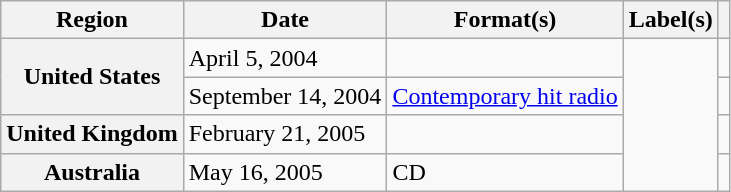<table class="wikitable plainrowheaders">
<tr>
<th scope="col">Region</th>
<th scope="col">Date</th>
<th scope="col">Format(s)</th>
<th scope="col">Label(s)</th>
<th scope="col"></th>
</tr>
<tr>
<th scope="row" rowspan="2">United States</th>
<td>April 5, 2004</td>
<td></td>
<td rowspan="4"></td>
<td></td>
</tr>
<tr>
<td>September 14, 2004</td>
<td><a href='#'>Contemporary hit radio</a></td>
<td></td>
</tr>
<tr>
<th scope="row">United Kingdom</th>
<td>February 21, 2005</td>
<td></td>
<td></td>
</tr>
<tr>
<th scope="row">Australia</th>
<td>May 16, 2005</td>
<td>CD</td>
<td></td>
</tr>
</table>
